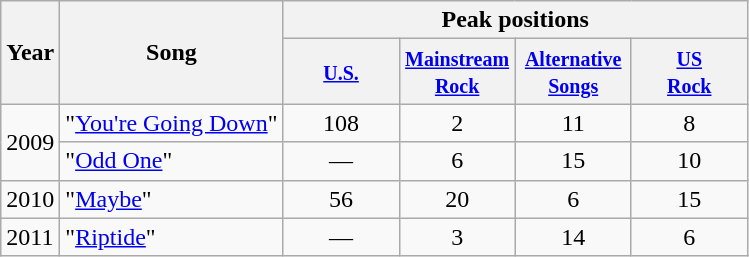<table class="wikitable">
<tr>
<th rowspan="2">Year</th>
<th rowspan="2">Song</th>
<th colspan="4">Peak positions</th>
</tr>
<tr>
<th width="70"><small><a href='#'>U.S.</a></small><br></th>
<th width="70"><small><a href='#'>Mainstream Rock</a></small><br></th>
<th width="70"><small><a href='#'>Alternative Songs</a></small><br></th>
<th width="70"><small><a href='#'>US<br>Rock</a></small><br></th>
</tr>
<tr>
<td rowspan="2">2009</td>
<td>"<a href='#'>You're Going Down</a>"</td>
<td style="text-align:center;">108</td>
<td style="text-align:center;">2</td>
<td style="text-align:center;">11</td>
<td style="text-align:center;">8</td>
</tr>
<tr>
<td>"<a href='#'>Odd One</a>"</td>
<td style="text-align:center;">—</td>
<td style="text-align:center;">6</td>
<td style="text-align:center;">15</td>
<td style="text-align:center;">10</td>
</tr>
<tr>
<td>2010</td>
<td>"<a href='#'>Maybe</a>"</td>
<td style="text-align:center;">56</td>
<td style="text-align:center;">20</td>
<td style="text-align:center;">6</td>
<td style="text-align:center;">15</td>
</tr>
<tr>
<td>2011</td>
<td>"<a href='#'>Riptide</a>"</td>
<td style="text-align:center;">—</td>
<td style="text-align:center;">3</td>
<td style="text-align:center;">14</td>
<td style="text-align:center;">6</td>
</tr>
</table>
